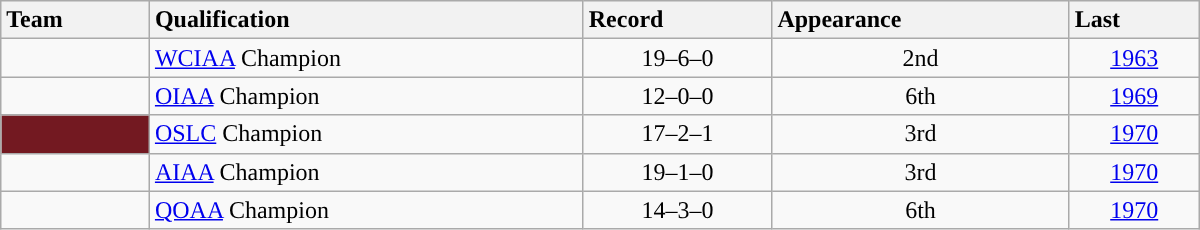<table class="wikitable sortable" style="text-align: center;" width=800>
<tr style="background:#efefef; text-align:center">
<th style="text-align:left">Team</th>
<th style="text-align:left">Qualification</th>
<th style="text-align:left">Record</th>
<th style="text-align:left">Appearance</th>
<th style="text-align:left">Last</th>
</tr>
<tr style="text-align:center">
<td style="text-align:left; "><a href='#'></a></td>
<td style="text-align:left"><a href='#'>WCIAA</a> Champion</td>
<td style="text-align:center">19–6–0</td>
<td style="text-align:center">2nd</td>
<td style="text-align:center"><a href='#'>1963</a></td>
</tr>
<tr style="text-align:center">
<td style="text-align:left; "><a href='#'></a></td>
<td style="text-align:left"><a href='#'>OIAA</a> Champion</td>
<td style="text-align:center">12–0–0</td>
<td style="text-align:center">6th</td>
<td style="text-align:center"><a href='#'>1969</a></td>
</tr>
<tr style="text-align:center">
<td style="text-align:left; color:white; background:#731921; "><a href='#'></a></td>
<td style="text-align:left"><a href='#'>OSLC</a> Champion</td>
<td style="text-align:center">17–2–1</td>
<td style="text-align:center">3rd</td>
<td style="text-align:center"><a href='#'>1970</a></td>
</tr>
<tr style="text-align:center">
<td style="text-align:left; "><a href='#'></a></td>
<td style="text-align:left"><a href='#'>AIAA</a> Champion</td>
<td style="text-align:center">19–1–0</td>
<td style="text-align:center">3rd</td>
<td style="text-align:center"><a href='#'>1970</a></td>
</tr>
<tr style="text-align:center">
<td style="text-align:left; "><a href='#'></a></td>
<td style="text-align:left"><a href='#'>QOAA</a> Champion</td>
<td style="text-align:center">14–3–0</td>
<td style="text-align:center">6th</td>
<td style="text-align:center"><a href='#'>1970</a></td>
</tr>
</table>
